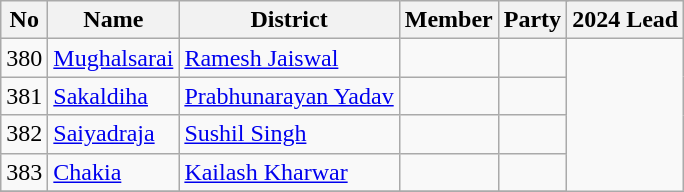<table class="wikitable sortable">
<tr>
<th>No</th>
<th>Name</th>
<th>District</th>
<th>Member</th>
<th colspan="2">Party</th>
<th colspan="2">2024 Lead</th>
</tr>
<tr>
<td>380</td>
<td><a href='#'>Mughalsarai</a></td>
<td><a href='#'>Ramesh Jaiswal</a></td>
<td></td>
<td></td>
</tr>
<tr>
<td>381</td>
<td><a href='#'>Sakaldiha</a></td>
<td><a href='#'>Prabhunarayan Yadav</a></td>
<td></td>
<td></td>
</tr>
<tr>
<td>382</td>
<td><a href='#'>Saiyadraja</a></td>
<td><a href='#'>Sushil Singh</a></td>
<td></td>
<td></td>
</tr>
<tr>
<td>383</td>
<td><a href='#'>Chakia</a></td>
<td><a href='#'>Kailash Kharwar</a></td>
<td></td>
<td></td>
</tr>
<tr>
</tr>
</table>
